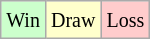<table class="wikitable">
<tr>
<td style="background: #CCFFCC;"><small>Win</small></td>
<td style="background: #FFFFCC;"><small>Draw</small></td>
<td style="background: #FFCCCC;"><small>Loss</small></td>
</tr>
</table>
